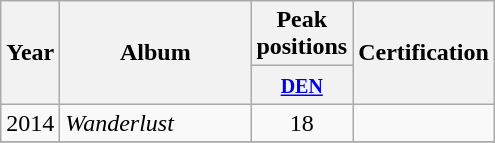<table class="wikitable">
<tr>
<th align="center" rowspan="2" width="10">Year</th>
<th align="center" rowspan="2" width="120">Album</th>
<th align="center" colspan="1" width="20">Peak positions</th>
<th align="center" rowspan="2" width="60">Certification</th>
</tr>
<tr>
<th width="20"><small><a href='#'>DEN</a><br></small></th>
</tr>
<tr>
<td>2014</td>
<td><em>Wanderlust</em></td>
<td style="text-align:center;">18</td>
<td style="text-align:center;"></td>
</tr>
<tr>
</tr>
</table>
